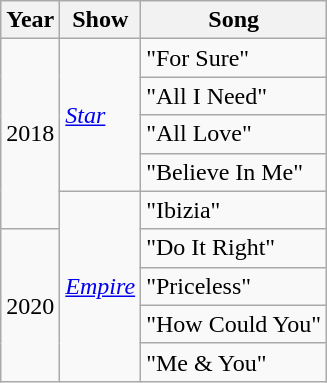<table class="wikitable">
<tr>
<th scope="col">Year</th>
<th scope="col">Show</th>
<th scope="col">Song</th>
</tr>
<tr>
<td rowspan=5>2018</td>
<td rowspan=4><a href='#'><em>Star</em></a></td>
<td>"For Sure"</td>
</tr>
<tr>
<td>"All I Need"</td>
</tr>
<tr>
<td>"All Love"</td>
</tr>
<tr>
<td>"Believe In Me"</td>
</tr>
<tr>
<td rowspan=5><a href='#'><em>Empire</em></a></td>
<td>"Ibizia"</td>
</tr>
<tr>
<td rowspan=4>2020</td>
<td>"Do It Right"</td>
</tr>
<tr>
<td>"Priceless"</td>
</tr>
<tr>
<td>"How Could You"</td>
</tr>
<tr>
<td>"Me & You"</td>
</tr>
</table>
